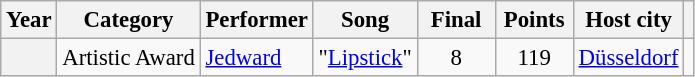<table class="wikitable plainrowheaders" style="font-size: 95%">
<tr>
<th>Year</th>
<th>Category</th>
<th>Performer</th>
<th>Song</th>
<th style="width:45px;">Final</th>
<th style="width:45px;">Points</th>
<th>Host city</th>
<th></th>
</tr>
<tr>
<th scope="row"></th>
<td>Artistic Award</td>
<td><a href='#'>Jedward</a></td>
<td>"<a href='#'>Lipstick</a>"</td>
<td style="text-align:center;">8</td>
<td style="text-align:center;">119</td>
<td> <a href='#'>Düsseldorf</a></td>
<td></td>
</tr>
</table>
